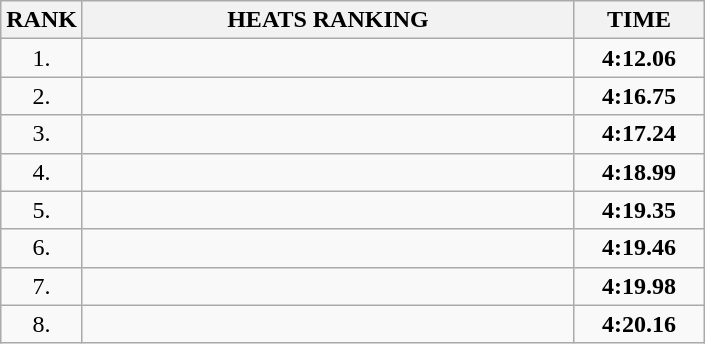<table class="wikitable">
<tr>
<th>RANK</th>
<th style="width: 20em">HEATS RANKING</th>
<th style="width: 5em">TIME</th>
</tr>
<tr>
<td align="center">1.</td>
<td></td>
<td align="center"><strong>4:12.06</strong></td>
</tr>
<tr>
<td align="center">2.</td>
<td></td>
<td align="center"><strong>4:16.75</strong></td>
</tr>
<tr>
<td align="center">3.</td>
<td></td>
<td align="center"><strong>4:17.24</strong></td>
</tr>
<tr>
<td align="center">4.</td>
<td></td>
<td align="center"><strong>4:18.99</strong></td>
</tr>
<tr>
<td align="center">5.</td>
<td></td>
<td align="center"><strong>4:19.35</strong></td>
</tr>
<tr>
<td align="center">6.</td>
<td></td>
<td align="center"><strong>4:19.46</strong></td>
</tr>
<tr>
<td align="center">7.</td>
<td></td>
<td align="center"><strong>4:19.98</strong></td>
</tr>
<tr>
<td align="center">8.</td>
<td></td>
<td align="center"><strong>4:20.16</strong></td>
</tr>
</table>
